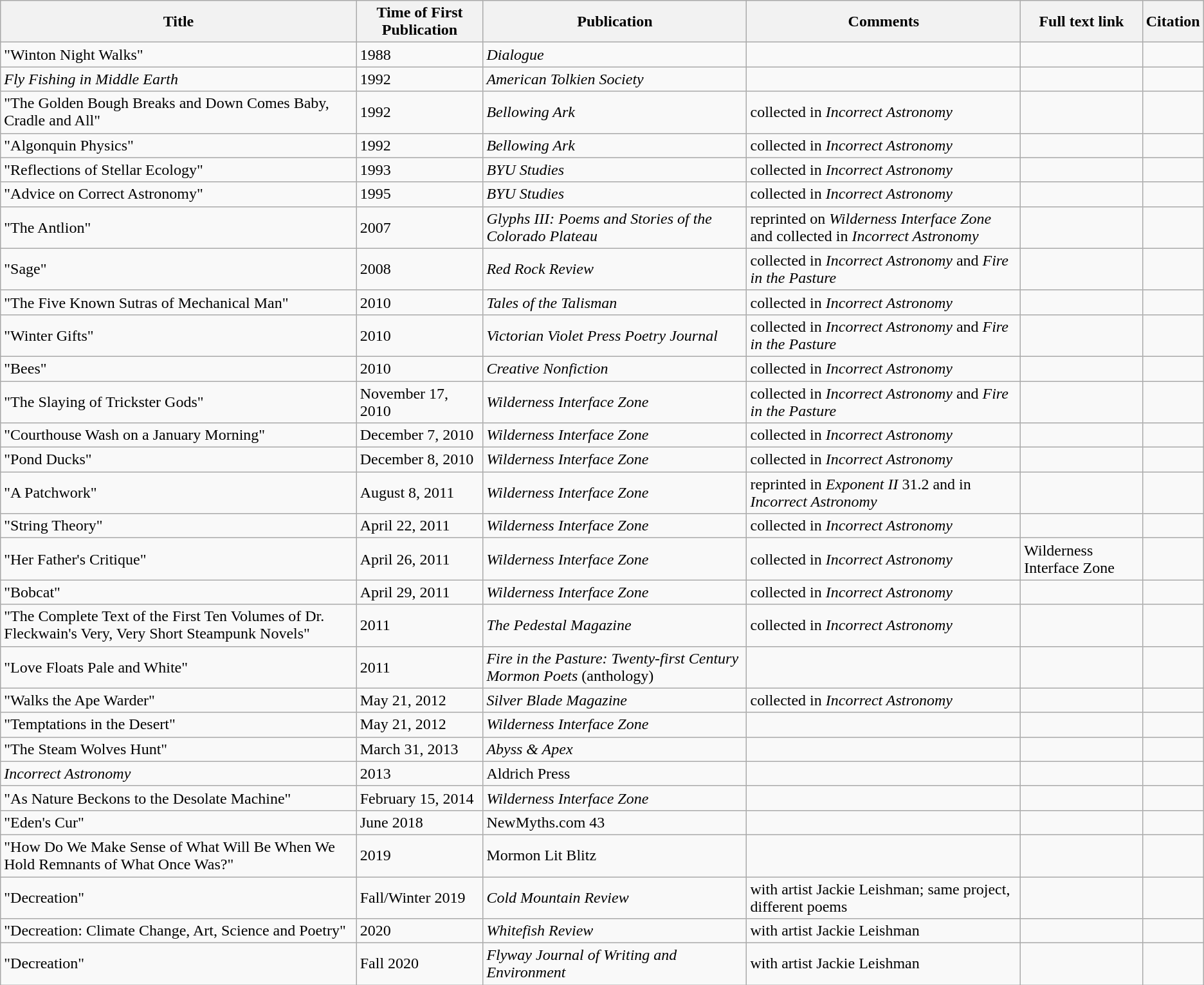<table class="wikitable">
<tr>
<th>Title</th>
<th>Time of First Publication</th>
<th>Publication</th>
<th>Comments</th>
<th>Full text link</th>
<th>Citation</th>
</tr>
<tr>
<td>"Winton Night Walks"</td>
<td>1988</td>
<td><em>Dialogue</em></td>
<td></td>
<td></td>
<td></td>
</tr>
<tr>
<td><em>Fly Fishing in Middle Earth</em></td>
<td>1992</td>
<td><em>American Tolkien Society</em></td>
<td></td>
<td></td>
<td></td>
</tr>
<tr>
<td>"The Golden Bough Breaks and Down Comes Baby, Cradle and All"</td>
<td>1992</td>
<td><em>Bellowing Ark</em></td>
<td>collected in <em>Incorrect Astronomy</em></td>
<td></td>
<td></td>
</tr>
<tr>
<td>"Algonquin Physics"</td>
<td>1992</td>
<td><em>Bellowing Ark</em></td>
<td>collected in <em>Incorrect Astronomy</em></td>
<td></td>
<td></td>
</tr>
<tr>
<td>"Reflections of Stellar Ecology"</td>
<td>1993</td>
<td><em>BYU Studies</em></td>
<td>collected in <em>Incorrect Astronomy</em></td>
<td></td>
<td></td>
</tr>
<tr>
<td>"Advice on Correct Astronomy"</td>
<td>1995</td>
<td><em>BYU Studies</em></td>
<td>collected in <em>Incorrect Astronomy</em></td>
<td></td>
<td></td>
</tr>
<tr>
<td>"The Antlion"</td>
<td>2007</td>
<td><em>Glyphs III: Poems and Stories of the Colorado Plateau</em></td>
<td>reprinted on <em>Wilderness Interface Zone</em> and collected in <em>Incorrect Astronomy</em></td>
<td></td>
<td></td>
</tr>
<tr>
<td>"Sage"</td>
<td>2008</td>
<td><em>Red Rock Review</em></td>
<td>collected in <em>Incorrect Astronomy</em> and <em>Fire in the Pasture</em></td>
<td></td>
<td></td>
</tr>
<tr>
<td>"The Five Known Sutras of Mechanical Man"</td>
<td>2010</td>
<td><em>Tales of the Talisman</em></td>
<td>collected in <em>Incorrect Astronomy</em></td>
<td></td>
<td></td>
</tr>
<tr>
<td>"Winter Gifts"</td>
<td>2010</td>
<td><em>Victorian Violet Press Poetry Journal</em></td>
<td>collected in <em>Incorrect Astronomy</em> and <em>Fire in the Pasture</em></td>
<td></td>
<td></td>
</tr>
<tr>
<td>"Bees"</td>
<td>2010</td>
<td><em>Creative Nonfiction</em></td>
<td>collected in <em>Incorrect Astronomy</em></td>
<td></td>
<td></td>
</tr>
<tr>
<td>"The Slaying of Trickster Gods"</td>
<td>November 17, 2010</td>
<td><em>Wilderness Interface Zone</em></td>
<td>collected in <em>Incorrect Astronomy</em> and <em>Fire in the Pasture</em></td>
<td></td>
<td></td>
</tr>
<tr>
<td>"Courthouse Wash on a January Morning"</td>
<td>December 7, 2010</td>
<td><em>Wilderness Interface Zone</em></td>
<td>collected in <em>Incorrect Astronomy</em></td>
<td></td>
<td></td>
</tr>
<tr>
<td>"Pond Ducks"</td>
<td>December 8, 2010</td>
<td><em>Wilderness Interface Zone</em></td>
<td>collected in <em>Incorrect Astronomy</em></td>
<td></td>
<td></td>
</tr>
<tr>
<td>"A Patchwork"</td>
<td>August 8, 2011</td>
<td><em>Wilderness Interface Zone</em></td>
<td>reprinted in <em>Exponent II</em> 31.2 and in <em>Incorrect Astronomy</em></td>
<td></td>
<td></td>
</tr>
<tr>
<td>"String Theory"</td>
<td>April 22, 2011</td>
<td><em>Wilderness Interface Zone</em></td>
<td>collected in <em>Incorrect Astronomy</em></td>
<td></td>
<td></td>
</tr>
<tr>
<td>"Her Father's Critique"</td>
<td>April 26, 2011</td>
<td><em>Wilderness Interface Zone</em></td>
<td>collected in <em>Incorrect Astronomy</em></td>
<td>Wilderness Interface Zone</td>
<td></td>
</tr>
<tr>
<td>"Bobcat"</td>
<td>April 29, 2011</td>
<td><em>Wilderness Interface Zone</em></td>
<td>collected in <em>Incorrect Astronomy</em></td>
<td></td>
<td></td>
</tr>
<tr>
<td>"The Complete Text of the First Ten Volumes of Dr. Fleckwain's Very, Very Short Steampunk Novels"</td>
<td>2011</td>
<td><em>The Pedestal Magazine</em></td>
<td>collected in <em>Incorrect Astronomy</em></td>
<td></td>
<td></td>
</tr>
<tr>
<td>"Love Floats Pale and White"</td>
<td>2011</td>
<td><em>Fire in the Pasture: Twenty-first Century Mormon Poets</em> (anthology)</td>
<td></td>
<td></td>
<td></td>
</tr>
<tr>
<td>"Walks the Ape Warder"</td>
<td>May 21, 2012</td>
<td><em>Silver Blade Magazine</em></td>
<td>collected in <em>Incorrect Astronomy</em></td>
<td></td>
<td></td>
</tr>
<tr>
<td>"Temptations in the Desert"</td>
<td>May 21, 2012</td>
<td><em>Wilderness Interface Zone</em></td>
<td></td>
<td></td>
<td></td>
</tr>
<tr>
<td>"The Steam Wolves Hunt"</td>
<td>March 31, 2013</td>
<td><em>Abyss & Apex</em></td>
<td></td>
<td></td>
<td></td>
</tr>
<tr>
<td><em>Incorrect Astronomy</em></td>
<td>2013</td>
<td>Aldrich Press</td>
<td></td>
<td></td>
<td></td>
</tr>
<tr>
<td>"As Nature Beckons to the Desolate Machine"</td>
<td>February 15, 2014</td>
<td><em>Wilderness Interface Zone</em></td>
<td></td>
<td></td>
<td></td>
</tr>
<tr>
<td>"Eden's Cur"</td>
<td>June 2018</td>
<td>NewMyths.com 43</td>
<td></td>
<td></td>
<td></td>
</tr>
<tr>
<td>"How Do We Make Sense of What Will Be When We Hold Remnants of What Once Was?"</td>
<td>2019</td>
<td>Mormon Lit Blitz</td>
<td></td>
<td></td>
<td></td>
</tr>
<tr>
<td>"Decreation"</td>
<td>Fall/Winter 2019</td>
<td><em>Cold Mountain Review</em></td>
<td>with artist Jackie Leishman; same project, different poems</td>
<td></td>
<td></td>
</tr>
<tr>
<td>"Decreation: Climate Change, Art, Science and Poetry"</td>
<td>2020</td>
<td><em>Whitefish Review</em></td>
<td>with artist Jackie Leishman</td>
<td></td>
<td></td>
</tr>
<tr>
<td>"Decreation"</td>
<td>Fall 2020</td>
<td><em>Flyway Journal of Writing and Environment</em></td>
<td>with artist Jackie Leishman</td>
<td></td>
<td></td>
</tr>
</table>
